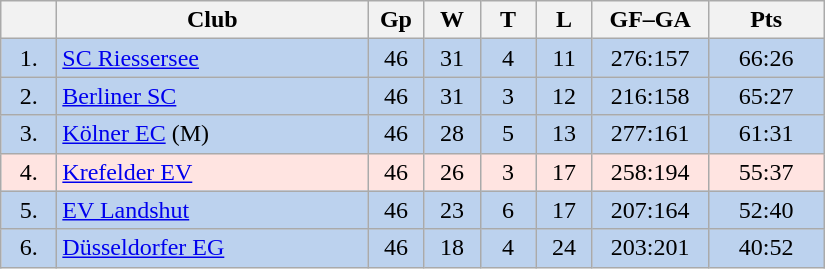<table class="wikitable">
<tr>
<th width="30"></th>
<th width="200">Club</th>
<th width="30">Gp</th>
<th width="30">W</th>
<th width="30">T</th>
<th width="30">L</th>
<th width="70">GF–GA</th>
<th width="70">Pts</th>
</tr>
<tr bgcolor="#BCD2EE" align="center">
<td>1.</td>
<td align="left"><a href='#'>SC Riessersee</a></td>
<td>46</td>
<td>31</td>
<td>4</td>
<td>11</td>
<td>276:157</td>
<td>66:26</td>
</tr>
<tr bgcolor=#BCD2EE align="center">
<td>2.</td>
<td align="left"><a href='#'>Berliner SC</a></td>
<td>46</td>
<td>31</td>
<td>3</td>
<td>12</td>
<td>216:158</td>
<td>65:27</td>
</tr>
<tr bgcolor=#BCD2EE align="center">
<td>3.</td>
<td align="left"><a href='#'>Kölner EC</a> (M)</td>
<td>46</td>
<td>28</td>
<td>5</td>
<td>13</td>
<td>277:161</td>
<td>61:31</td>
</tr>
<tr bgcolor="#FFE4E1" align="center">
<td>4.</td>
<td align="left"><a href='#'>Krefelder EV</a></td>
<td>46</td>
<td>26</td>
<td>3</td>
<td>17</td>
<td>258:194</td>
<td>55:37</td>
</tr>
<tr bgcolor=#BCD2EE align="center">
<td>5.</td>
<td align="left"><a href='#'>EV Landshut</a></td>
<td>46</td>
<td>23</td>
<td>6</td>
<td>17</td>
<td>207:164</td>
<td>52:40</td>
</tr>
<tr bgcolor=#BCD2EE align="center">
<td>6.</td>
<td align="left"><a href='#'>Düsseldorfer EG</a></td>
<td>46</td>
<td>18</td>
<td>4</td>
<td>24</td>
<td>203:201</td>
<td>40:52</td>
</tr>
</table>
